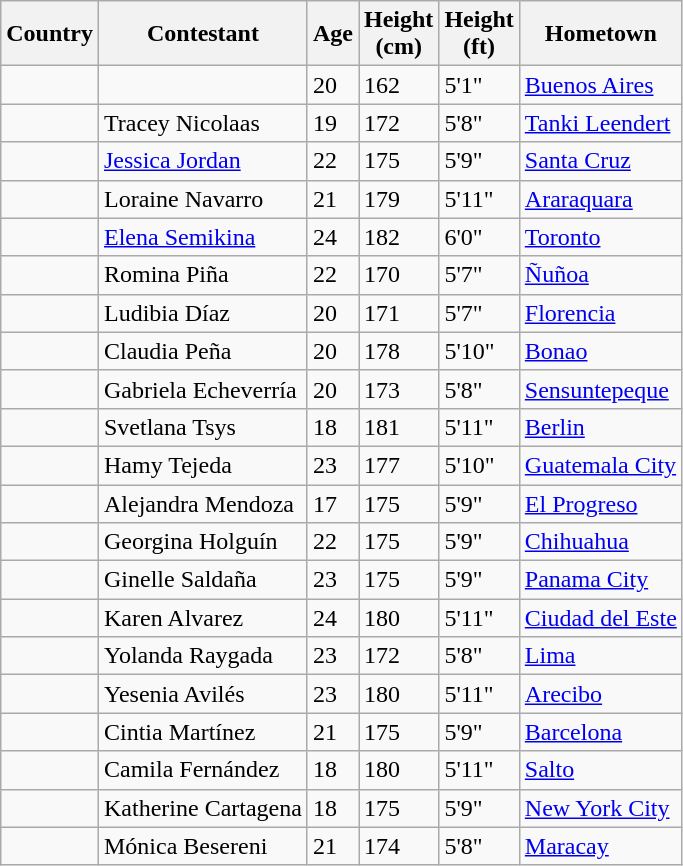<table class="sortable wikitable">
<tr>
<th>Country</th>
<th>Contestant</th>
<th>Age</th>
<th>Height<br> (cm)</th>
<th>Height<br> (ft)</th>
<th>Hometown</th>
</tr>
<tr>
<td><strong></strong></td>
<td></td>
<td>20</td>
<td>162</td>
<td>5'1"</td>
<td><a href='#'>Buenos Aires</a></td>
</tr>
<tr>
<td><strong></strong></td>
<td>Tracey Nicolaas</td>
<td>19</td>
<td>172</td>
<td>5'8"</td>
<td><a href='#'>Tanki Leendert</a></td>
</tr>
<tr>
<td><strong></strong></td>
<td><a href='#'>Jessica Jordan</a></td>
<td>22</td>
<td>175</td>
<td>5'9"</td>
<td><a href='#'>Santa Cruz</a></td>
</tr>
<tr>
<td><strong></strong></td>
<td>Loraine Navarro</td>
<td>21</td>
<td>179</td>
<td>5'11"</td>
<td><a href='#'>Araraquara</a></td>
</tr>
<tr>
<td><strong></strong></td>
<td><a href='#'>Elena Semikina</a></td>
<td>24</td>
<td>182</td>
<td>6'0"</td>
<td><a href='#'>Toronto</a></td>
</tr>
<tr>
<td><strong></strong></td>
<td>Romina Piña</td>
<td>22</td>
<td>170</td>
<td>5'7"</td>
<td><a href='#'>Ñuñoa</a></td>
</tr>
<tr>
<td><strong></strong></td>
<td>Ludibia Díaz</td>
<td>20</td>
<td>171</td>
<td>5'7"</td>
<td><a href='#'>Florencia</a></td>
</tr>
<tr>
<td><strong></strong></td>
<td>Claudia Peña</td>
<td>20</td>
<td>178</td>
<td>5'10"</td>
<td><a href='#'>Bonao</a></td>
</tr>
<tr>
<td><strong></strong></td>
<td>Gabriela Echeverría</td>
<td>20</td>
<td>173</td>
<td>5'8"</td>
<td><a href='#'>Sensuntepeque</a></td>
</tr>
<tr>
<td><strong></strong></td>
<td>Svetlana Tsys</td>
<td>18</td>
<td>181</td>
<td>5'11"</td>
<td><a href='#'>Berlin</a></td>
</tr>
<tr>
<td><strong></strong></td>
<td>Hamy Tejeda</td>
<td>23</td>
<td>177</td>
<td>5'10"</td>
<td><a href='#'>Guatemala City</a></td>
</tr>
<tr>
<td><strong></strong></td>
<td>Alejandra Mendoza</td>
<td>17</td>
<td>175</td>
<td>5'9"</td>
<td><a href='#'>El Progreso</a></td>
</tr>
<tr>
<td><strong></strong></td>
<td>Georgina Holguín</td>
<td>22</td>
<td>175</td>
<td>5'9"</td>
<td><a href='#'>Chihuahua</a></td>
</tr>
<tr>
<td><strong></strong></td>
<td>Ginelle Saldaña</td>
<td>23</td>
<td>175</td>
<td>5'9"</td>
<td><a href='#'>Panama City</a></td>
</tr>
<tr>
<td><strong></strong></td>
<td>Karen Alvarez</td>
<td>24</td>
<td>180</td>
<td>5'11"</td>
<td><a href='#'>Ciudad del Este</a></td>
</tr>
<tr>
<td><strong></strong></td>
<td>Yolanda Raygada</td>
<td>23</td>
<td>172</td>
<td>5'8"</td>
<td><a href='#'>Lima</a></td>
</tr>
<tr>
<td><strong></strong></td>
<td>Yesenia Avilés</td>
<td>23</td>
<td>180</td>
<td>5'11"</td>
<td><a href='#'>Arecibo</a></td>
</tr>
<tr>
<td><strong></strong></td>
<td>Cintia Martínez</td>
<td>21</td>
<td>175</td>
<td>5'9"</td>
<td><a href='#'>Barcelona</a></td>
</tr>
<tr>
<td><strong></strong></td>
<td>Camila Fernández</td>
<td>18</td>
<td>180</td>
<td>5'11"</td>
<td><a href='#'>Salto</a></td>
</tr>
<tr>
<td><strong></strong></td>
<td>Katherine Cartagena</td>
<td>18</td>
<td>175</td>
<td>5'9"</td>
<td><a href='#'>New York City</a></td>
</tr>
<tr>
<td><strong></strong></td>
<td>Mónica Besereni</td>
<td>21</td>
<td>174</td>
<td>5'8"</td>
<td><a href='#'>Maracay</a></td>
</tr>
</table>
